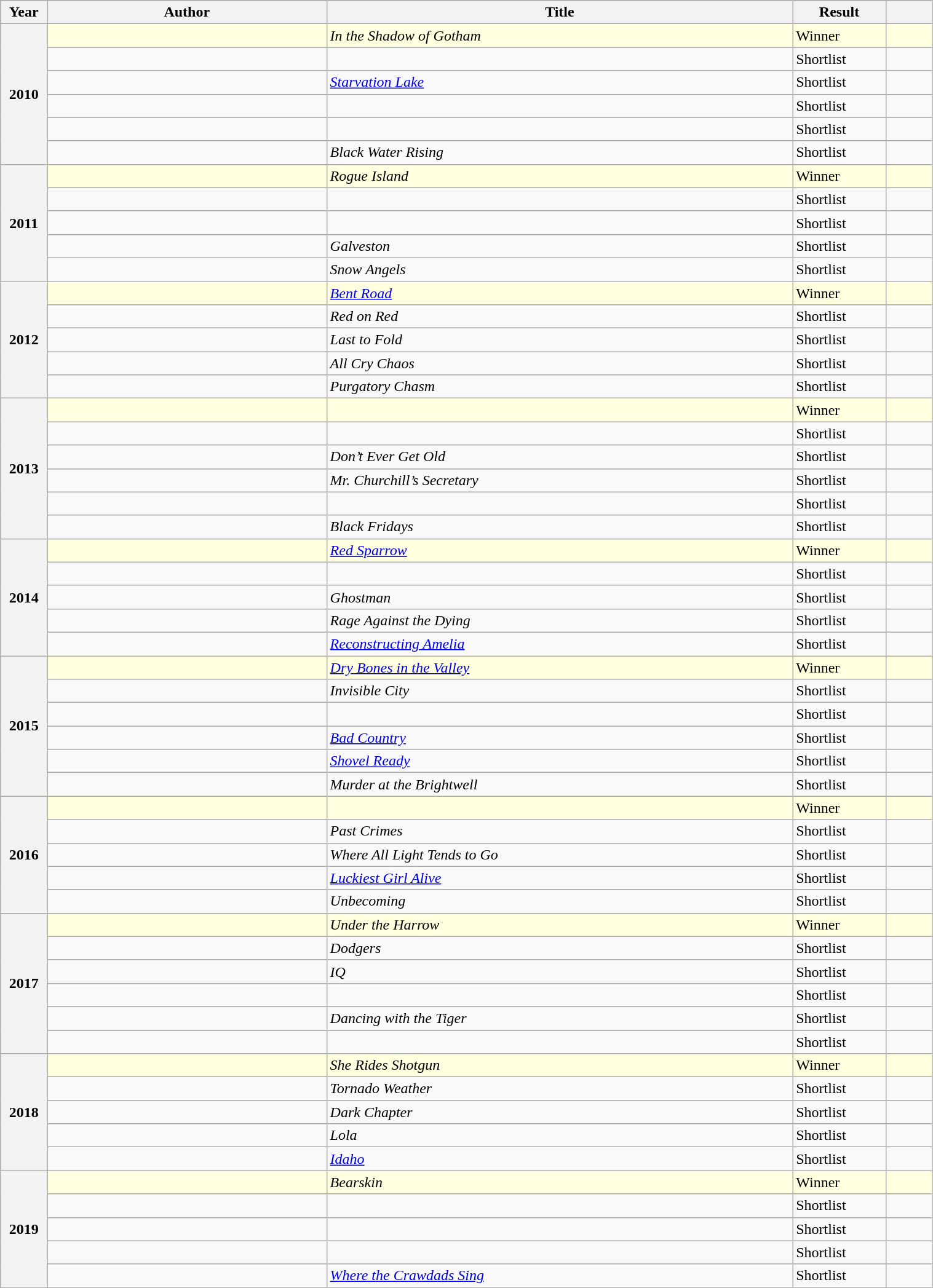<table class="wikitable sortable mw-collapsible" style="width:80%">
<tr>
<th scope="col" width="5%">Year</th>
<th scope="col" width="30%">Author</th>
<th scope="col" width="50%">Title</th>
<th scope="col" width="10%">Result</th>
<th scope="col" width="5%"></th>
</tr>
<tr style="background:lightyellow;">
<th rowspan="6">2010</th>
<td></td>
<td><em>In the Shadow of Gotham</em></td>
<td>Winner</td>
<td></td>
</tr>
<tr>
<td></td>
<td></td>
<td>Shortlist</td>
<td></td>
</tr>
<tr>
<td></td>
<td><em><a href='#'>Starvation Lake</a></em></td>
<td>Shortlist</td>
<td></td>
</tr>
<tr>
<td></td>
<td></td>
<td>Shortlist</td>
<td></td>
</tr>
<tr>
<td></td>
<td></td>
<td>Shortlist</td>
<td></td>
</tr>
<tr>
<td></td>
<td><em>Black Water Rising</em></td>
<td>Shortlist</td>
<td></td>
</tr>
<tr style="background:lightyellow;">
<th rowspan="5">2011</th>
<td></td>
<td><em>Rogue Island</em></td>
<td>Winner</td>
<td></td>
</tr>
<tr>
<td></td>
<td></td>
<td>Shortlist</td>
<td></td>
</tr>
<tr>
<td></td>
<td></td>
<td>Shortlist</td>
<td></td>
</tr>
<tr>
<td></td>
<td><em>Galveston</em></td>
<td>Shortlist</td>
<td></td>
</tr>
<tr>
<td></td>
<td><em>Snow Angels</em></td>
<td>Shortlist</td>
<td></td>
</tr>
<tr style="background:lightyellow;">
<th rowspan="5">2012</th>
<td></td>
<td><em><a href='#'>Bent Road</a></em></td>
<td>Winner</td>
<td></td>
</tr>
<tr>
<td></td>
<td><em>Red on Red</em></td>
<td>Shortlist</td>
<td></td>
</tr>
<tr>
<td></td>
<td><em>Last to Fold</em></td>
<td>Shortlist</td>
<td></td>
</tr>
<tr>
<td></td>
<td><em>All Cry Chaos</em></td>
<td>Shortlist</td>
<td></td>
</tr>
<tr>
<td></td>
<td><em>Purgatory Chasm</em></td>
<td>Shortlist</td>
<td></td>
</tr>
<tr style="background:lightyellow;">
<th rowspan="6">2013</th>
<td></td>
<td><em></em></td>
<td>Winner</td>
<td></td>
</tr>
<tr>
<td></td>
<td></td>
<td>Shortlist</td>
<td></td>
</tr>
<tr>
<td></td>
<td><em>Don’t Ever Get Old</em></td>
<td>Shortlist</td>
<td></td>
</tr>
<tr>
<td></td>
<td><em>Mr. Churchill’s Secretary</em></td>
<td>Shortlist</td>
<td></td>
</tr>
<tr>
<td></td>
<td></td>
<td>Shortlist</td>
<td></td>
</tr>
<tr>
<td></td>
<td><em>Black Fridays</em></td>
<td>Shortlist</td>
<td></td>
</tr>
<tr style="background:lightyellow;">
<th rowspan="5">2014</th>
<td></td>
<td><em><a href='#'>Red Sparrow</a></em></td>
<td>Winner</td>
<td></td>
</tr>
<tr>
<td></td>
<td><em></em></td>
<td>Shortlist</td>
<td></td>
</tr>
<tr>
<td></td>
<td><em>Ghostman</em></td>
<td>Shortlist</td>
<td></td>
</tr>
<tr>
<td></td>
<td><em>Rage Against the Dying</em></td>
<td>Shortlist</td>
<td></td>
</tr>
<tr>
<td></td>
<td><em><a href='#'>Reconstructing Amelia</a></em></td>
<td>Shortlist</td>
<td></td>
</tr>
<tr style="background:lightyellow;">
<th rowspan="6">2015</th>
<td></td>
<td><em><a href='#'>Dry Bones in the Valley</a></em></td>
<td>Winner</td>
<td></td>
</tr>
<tr>
<td></td>
<td><em>Invisible City</em></td>
<td>Shortlist</td>
<td></td>
</tr>
<tr>
<td></td>
<td><em></em></td>
<td>Shortlist</td>
<td></td>
</tr>
<tr>
<td></td>
<td><em><a href='#'>Bad Country</a></em></td>
<td>Shortlist</td>
<td></td>
</tr>
<tr>
<td></td>
<td><em><a href='#'>Shovel Ready</a></em></td>
<td>Shortlist</td>
<td></td>
</tr>
<tr>
<td></td>
<td><em>Murder at the Brightwell</em></td>
<td>Shortlist</td>
<td></td>
</tr>
<tr style="background:lightyellow;">
<th rowspan="5">2016</th>
<td></td>
<td><em></em></td>
<td>Winner</td>
<td></td>
</tr>
<tr>
<td></td>
<td><em>Past Crimes</em></td>
<td>Shortlist</td>
<td></td>
</tr>
<tr>
<td></td>
<td><em>Where All Light Tends to Go</em></td>
<td>Shortlist</td>
<td></td>
</tr>
<tr>
<td></td>
<td><em><a href='#'>Luckiest Girl Alive</a></em></td>
<td>Shortlist</td>
<td></td>
</tr>
<tr>
<td></td>
<td><em>Unbecoming</em></td>
<td>Shortlist</td>
<td></td>
</tr>
<tr style="background:lightyellow;">
<th rowspan="6">2017</th>
<td></td>
<td><em>Under the Harrow</em></td>
<td>Winner</td>
<td></td>
</tr>
<tr>
<td></td>
<td><em>Dodgers</em></td>
<td>Shortlist</td>
<td></td>
</tr>
<tr>
<td></td>
<td><em>IQ</em></td>
<td>Shortlist</td>
<td></td>
</tr>
<tr>
<td></td>
<td></td>
<td>Shortlist</td>
<td></td>
</tr>
<tr>
<td></td>
<td><em>Dancing with the Tiger</em></td>
<td>Shortlist</td>
<td></td>
</tr>
<tr>
<td></td>
<td></td>
<td>Shortlist</td>
<td></td>
</tr>
<tr style="background:lightyellow;">
<th rowspan="5">2018</th>
<td></td>
<td><em>She Rides Shotgun</em></td>
<td>Winner</td>
<td></td>
</tr>
<tr>
<td></td>
<td><em>Tornado Weather</em></td>
<td>Shortlist</td>
<td></td>
</tr>
<tr>
<td></td>
<td><em>Dark Chapter</em></td>
<td>Shortlist</td>
<td></td>
</tr>
<tr>
<td></td>
<td><em>Lola</em></td>
<td>Shortlist</td>
<td></td>
</tr>
<tr>
<td></td>
<td><em><a href='#'>Idaho</a></em></td>
<td>Shortlist</td>
<td></td>
</tr>
<tr style="background:lightyellow;">
<th rowspan="5">2019</th>
<td></td>
<td><em>Bearskin</em></td>
<td>Winner</td>
<td></td>
</tr>
<tr>
<td></td>
<td><em></em></td>
<td>Shortlist</td>
<td></td>
</tr>
<tr>
<td></td>
<td><em></em></td>
<td>Shortlist</td>
<td></td>
</tr>
<tr>
<td></td>
<td><em></em></td>
<td>Shortlist</td>
<td></td>
</tr>
<tr>
<td></td>
<td><em><a href='#'>Where the Crawdads Sing</a></em></td>
<td>Shortlist</td>
<td></td>
</tr>
</table>
